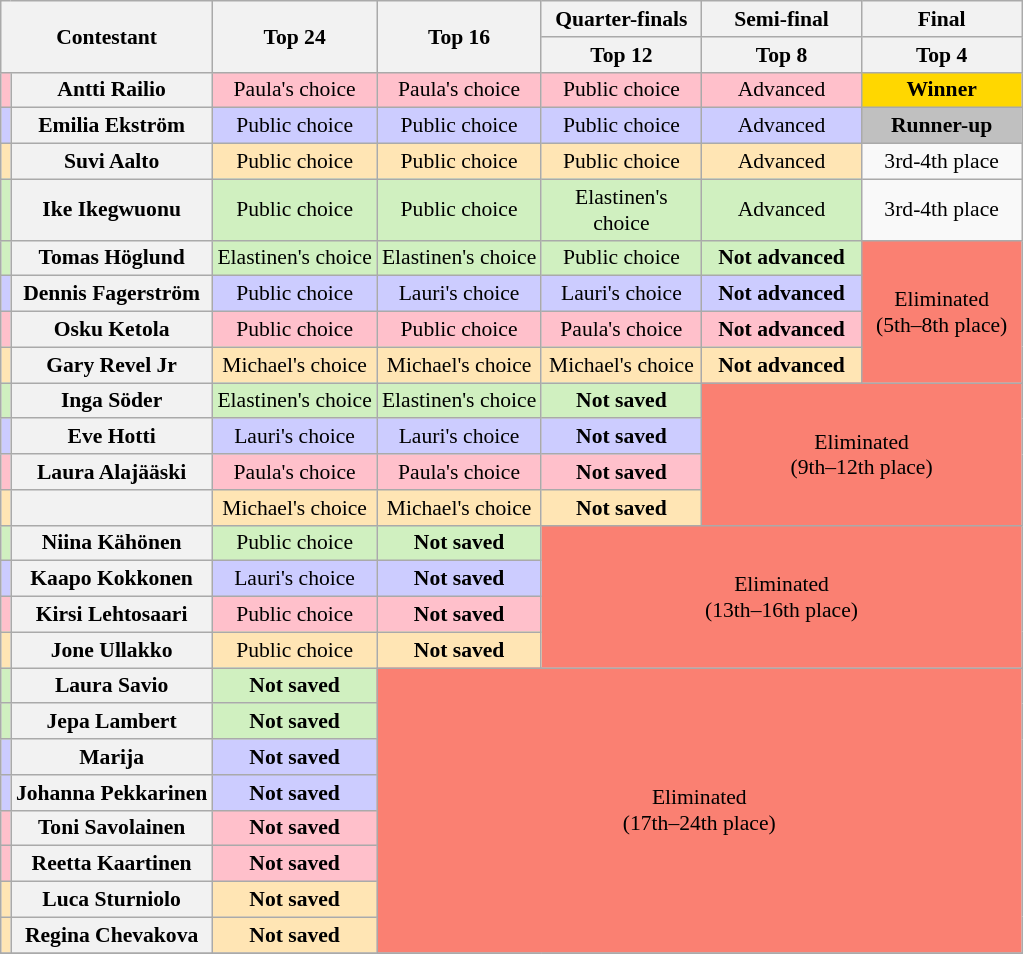<table class="wikitable" style="font-size:90%; text-align:center">
<tr>
<th rowspan=2 colspan=2>Contestant</th>
<th rowspan=2>Top 24</th>
<th rowspan=2>Top 16</th>
<th width="100">Quarter-finals</th>
<th width="100">Semi-final</th>
<th width="100">Final</th>
</tr>
<tr>
<th>Top 12</th>
<th>Top 8</th>
<th>Top 4</th>
</tr>
<tr>
<td style="background:pink;"></td>
<th>Antti Railio</th>
<td style="background:pink;">Paula's choice</td>
<td style="background:pink;">Paula's choice</td>
<td style="background:pink;">Public choice</td>
<td style="background:pink;">Advanced</td>
<td style="background:gold;"><strong>Winner</strong></td>
</tr>
<tr>
<td style="background:#ccf;"></td>
<th>Emilia Ekström</th>
<td style="background:#ccf;">Public choice</td>
<td style="background:#ccf;">Public choice</td>
<td style="background:#ccf;">Public choice</td>
<td style="background:#ccf;">Advanced</td>
<td style="background:silver;"><strong>Runner-up</strong></td>
</tr>
<tr>
<td style="background:#ffe5b4;"></td>
<th>Suvi Aalto</th>
<td style="background:#ffe5b4;">Public choice</td>
<td style="background:#ffe5b4;">Public choice</td>
<td style="background:#ffe5b4;">Public choice</td>
<td style="background:#ffe5b4;">Advanced</td>
<td>3rd-4th place</td>
</tr>
<tr>
<td style="background:#d0f0c0;"></td>
<th>Ike Ikegwuonu</th>
<td style="background:#d0f0c0;">Public choice</td>
<td style="background:#d0f0c0;">Public choice</td>
<td style="background:#d0f0c0;">Elastinen's choice</td>
<td style="background:#d0f0c0;">Advanced</td>
<td>3rd-4th place</td>
</tr>
<tr>
<td style="background:#d0f0c0;"></td>
<th>Tomas Höglund</th>
<td style="background:#d0f0c0;">Elastinen's choice</td>
<td style="background:#d0f0c0;">Elastinen's choice</td>
<td style="background:#d0f0c0;">Public choice</td>
<td style="background:#d0f0c0;"><strong>Not advanced</strong></td>
<td style="background:salmon;" colspan=1 rowspan=4>Eliminated<br>(5th–8th place)</td>
</tr>
<tr>
<td style="background:#ccf;"></td>
<th>Dennis Fagerström</th>
<td style="background:#ccf;">Public choice</td>
<td style="background:#ccf;">Lauri's choice</td>
<td style="background:#ccf;">Lauri's choice</td>
<td style="background:#ccf;"><strong>Not advanced</strong></td>
</tr>
<tr>
<td style="background:pink;"></td>
<th>Osku Ketola</th>
<td style="background:pink;">Public choice</td>
<td style="background:pink;">Public choice</td>
<td style="background:pink;">Paula's choice</td>
<td style="background:pink;"><strong>Not advanced</strong></td>
</tr>
<tr>
<td style="background:#ffe5b4;"></td>
<th>Gary Revel Jr</th>
<td style="background:#ffe5b4;">Michael's choice</td>
<td style="background:#ffe5b4;">Michael's choice</td>
<td style="background:#ffe5b4;">Michael's choice</td>
<td style="background:#ffe5b4;"><strong>Not advanced</strong></td>
</tr>
<tr>
<td style="background:#d0f0c0;"></td>
<th>Inga Söder</th>
<td style="background:#d0f0c0;">Elastinen's choice</td>
<td style="background:#d0f0c0;">Elastinen's choice</td>
<td style="background:#d0f0c0;"><strong>Not saved</strong></td>
<td style="background:salmon;" colspan=2 rowspan=4>Eliminated<br>(9th–12th place)</td>
</tr>
<tr>
<td style="background:#ccf;"></td>
<th>Eve Hotti</th>
<td style="background:#ccf;">Lauri's choice</td>
<td style="background:#ccf;">Lauri's choice</td>
<td style="background:#ccf;"><strong>Not saved</strong></td>
</tr>
<tr>
<td style="background:pink;"></td>
<th>Laura Alajääski</th>
<td style="background:pink;">Paula's choice</td>
<td style="background:pink;">Paula's choice</td>
<td style="background:pink;"><strong>Not saved</strong></td>
</tr>
<tr>
<td style="background:#ffe5b4;"></td>
<th></th>
<td style="background:#ffe5b4;">Michael's choice</td>
<td style="background:#ffe5b4;">Michael's choice</td>
<td style="background:#ffe5b4;"><strong>Not saved</strong></td>
</tr>
<tr>
<td style="background:#d0f0c0;"></td>
<th>Niina Kähönen</th>
<td style="background:#d0f0c0;">Public choice</td>
<td style="background:#d0f0c0;"><strong>Not saved</strong></td>
<td style="background:salmon;" colspan=3 rowspan=4>Eliminated<br>(13th–16th place)</td>
</tr>
<tr>
<td style="background:#ccf;"></td>
<th>Kaapo Kokkonen</th>
<td style="background:#ccf;">Lauri's choice</td>
<td style="background:#ccf;"><strong>Not saved</strong></td>
</tr>
<tr>
<td style="background:pink;"></td>
<th>Kirsi Lehtosaari</th>
<td style="background:pink;">Public choice</td>
<td style="background:pink;"><strong>Not saved</strong></td>
</tr>
<tr>
<td style="background:#ffe5b4;"></td>
<th>Jone Ullakko</th>
<td style="background:#ffe5b4;">Public choice</td>
<td style="background:#ffe5b4;"><strong>Not saved</strong></td>
</tr>
<tr>
<td style="background:#d0f0c0;"></td>
<th>Laura Savio</th>
<td style="background:#d0f0c0;"><strong>Not saved</strong></td>
<td style="background:salmon;" colspan=4 rowspan=8>Eliminated<br>(17th–24th place)</td>
</tr>
<tr>
<td style="background:#d0f0c0;"></td>
<th>Jepa Lambert</th>
<td style="background:#d0f0c0;"><strong>Not saved</strong></td>
</tr>
<tr>
<td style="background:#ccf;"></td>
<th>Marija</th>
<td style="background:#ccf;"><strong>Not saved</strong></td>
</tr>
<tr>
<td style="background:#ccf;"></td>
<th>Johanna Pekkarinen</th>
<td style="background:#ccf;"><strong>Not saved</strong></td>
</tr>
<tr>
<td style="background:pink;"></td>
<th>Toni Savolainen</th>
<td style="background:pink;"><strong>Not saved</strong></td>
</tr>
<tr>
<td style="background:pink;"></td>
<th>Reetta Kaartinen</th>
<td style="background:pink;"><strong>Not saved</strong></td>
</tr>
<tr>
<td style="background:#ffe5b4;"></td>
<th>Luca Sturniolo</th>
<td style="background:#ffe5b4;"><strong>Not saved</strong></td>
</tr>
<tr>
<td style="background:#ffe5b4;"></td>
<th>Regina Chevakova</th>
<td style="background:#ffe5b4;"><strong>Not saved</strong></td>
</tr>
<tr>
</tr>
</table>
